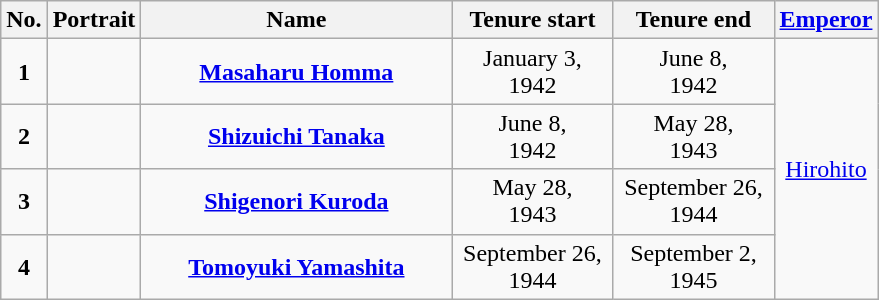<table class="wikitable" style="text-align:center" |>
<tr>
<th>No.</th>
<th>Portrait</th>
<th width="200px">Name</th>
<th width="100px">Tenure start</th>
<th width="100px">Tenure end</th>
<th><a href='#'>Emperor</a></th>
</tr>
<tr>
<td><strong>1</strong></td>
<td></td>
<td><strong><a href='#'>Masaharu Homma</a></strong><br></td>
<td>January 3,<br>1942</td>
<td>June 8,<br>1942</td>
<td rowspan="4"><a href='#'>Hirohito</a><br></td>
</tr>
<tr>
<td><strong>2</strong></td>
<td></td>
<td><strong><a href='#'>Shizuichi Tanaka</a></strong><br></td>
<td>June 8,<br>1942</td>
<td>May 28,<br>1943</td>
</tr>
<tr>
<td><strong>3</strong></td>
<td></td>
<td><strong><a href='#'>Shigenori Kuroda</a></strong><br></td>
<td>May 28,<br>1943</td>
<td>September 26,<br>1944</td>
</tr>
<tr>
<td><strong>4</strong></td>
<td></td>
<td><strong><a href='#'>Tomoyuki Yamashita</a></strong><br></td>
<td>September 26,<br>1944</td>
<td>September 2,<br>1945</td>
</tr>
</table>
